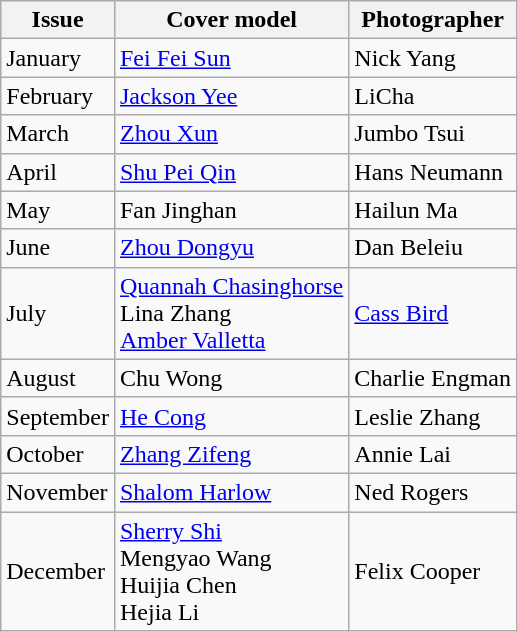<table class="sortable wikitable">
<tr>
<th>Issue</th>
<th>Cover model</th>
<th>Photographer</th>
</tr>
<tr>
<td>January</td>
<td><a href='#'>Fei Fei Sun</a></td>
<td>Nick Yang</td>
</tr>
<tr>
<td>February</td>
<td><a href='#'>Jackson Yee</a></td>
<td>LiCha</td>
</tr>
<tr>
<td>March</td>
<td><a href='#'>Zhou Xun</a></td>
<td>Jumbo Tsui</td>
</tr>
<tr>
<td>April</td>
<td><a href='#'>Shu Pei Qin</a></td>
<td>Hans Neumann</td>
</tr>
<tr>
<td>May</td>
<td>Fan Jinghan</td>
<td>Hailun Ma</td>
</tr>
<tr>
<td>June</td>
<td><a href='#'>Zhou Dongyu</a></td>
<td>Dan Beleiu</td>
</tr>
<tr>
<td>July</td>
<td><a href='#'>Quannah Chasinghorse</a> <br> Lina Zhang<br> <a href='#'>Amber Valletta</a></td>
<td><a href='#'>Cass Bird</a></td>
</tr>
<tr>
<td>August</td>
<td>Chu Wong</td>
<td>Charlie Engman</td>
</tr>
<tr>
<td>September</td>
<td><a href='#'>He Cong</a></td>
<td>Leslie Zhang</td>
</tr>
<tr>
<td>October</td>
<td><a href='#'>Zhang Zifeng</a></td>
<td>Annie Lai</td>
</tr>
<tr>
<td>November</td>
<td><a href='#'>Shalom Harlow</a></td>
<td>Ned Rogers</td>
</tr>
<tr>
<td>December</td>
<td><a href='#'>Sherry Shi</a> <br> Mengyao Wang <br> Huijia Chen <br> Hejia Li</td>
<td>Felix Cooper</td>
</tr>
</table>
